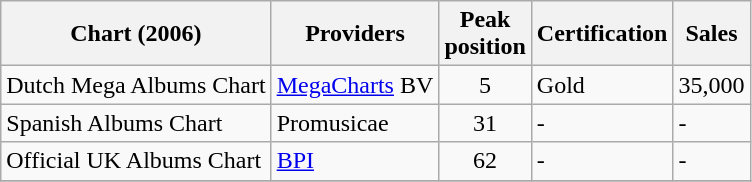<table class="wikitable">
<tr>
<th align="left">Chart (2006)</th>
<th align="left">Providers</th>
<th align="left">Peak<br>position</th>
<th align="left">Certification</th>
<th align="left">Sales</th>
</tr>
<tr>
<td align="left">Dutch Mega Albums Chart</td>
<td align="left"><a href='#'>MegaCharts</a> BV</td>
<td align="center">5</td>
<td align="left">Gold</td>
<td align="left">35,000</td>
</tr>
<tr>
<td align="left">Spanish Albums Chart</td>
<td align="left">Promusicae</td>
<td align="center">31</td>
<td align="left">-</td>
<td align="left">-</td>
</tr>
<tr>
<td align="left">Official UK Albums Chart</td>
<td align="left"><a href='#'>BPI</a></td>
<td align="center">62</td>
<td align="left">-</td>
<td align="left">-</td>
</tr>
<tr>
</tr>
</table>
